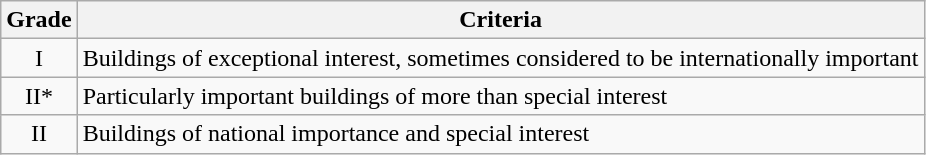<table class="wikitable">
<tr>
<th>Grade</th>
<th>Criteria</th>
</tr>
<tr>
<td align="center" >I</td>
<td>Buildings of exceptional interest, sometimes considered to be internationally important</td>
</tr>
<tr>
<td align="center" >II*</td>
<td>Particularly important buildings of more than special interest</td>
</tr>
<tr>
<td align="center" >II</td>
<td>Buildings of national importance and special interest</td>
</tr>
</table>
